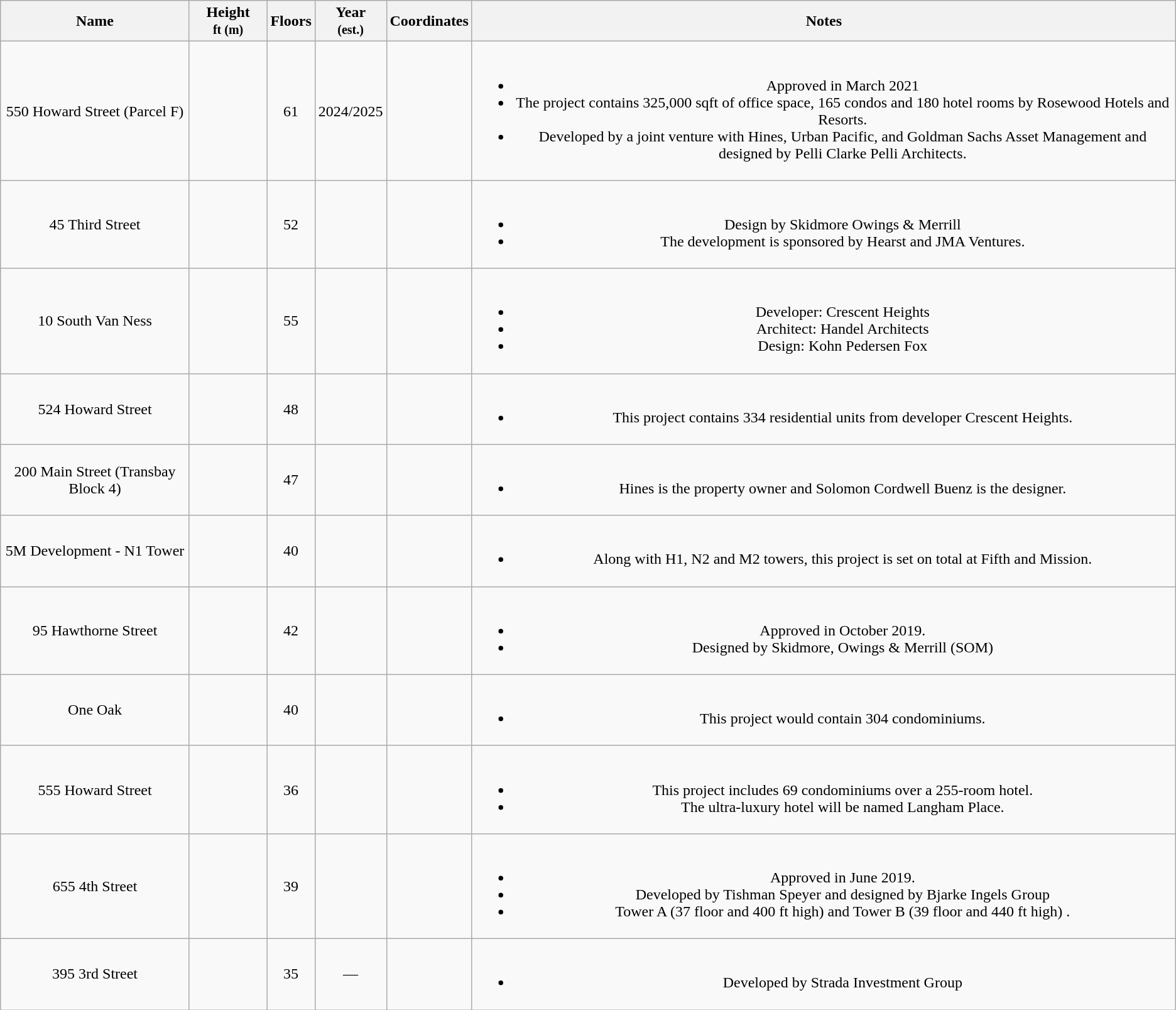<table class="wikitable sortable" style="text-align: center">
<tr>
<th>Name</th>
<th width="75px">Height<br><small>ft (m)</small></th>
<th>Floors</th>
<th>Year<br><small>(est.)</small></th>
<th>Coordinates</th>
<th class="unsortable">Notes</th>
</tr>
<tr>
<td>550 Howard Street (Parcel F)</td>
<td></td>
<td>61</td>
<td>2024/2025</td>
<td></td>
<td><br><ul><li>Approved in March 2021</li><li>The project contains 325,000 sqft of office space, 165 condos and 180 hotel rooms by Rosewood Hotels and Resorts.</li><li>Developed by a joint venture with Hines, Urban Pacific, and Goldman Sachs Asset Management and designed by Pelli Clarke Pelli Architects.</li></ul></td>
</tr>
<tr>
<td>45 Third Street</td>
<td></td>
<td>52</td>
<td></td>
<td></td>
<td><br><ul><li>Design by Skidmore Owings & Merrill</li><li>The development is sponsored by Hearst and JMA Ventures.</li></ul></td>
</tr>
<tr>
<td>10 South Van Ness</td>
<td></td>
<td>55</td>
<td></td>
<td></td>
<td><br><ul><li>Developer: Crescent Heights</li><li>Architect: Handel Architects</li><li>Design: Kohn Pedersen Fox</li></ul></td>
</tr>
<tr>
<td>524 Howard Street</td>
<td></td>
<td>48</td>
<td></td>
<td></td>
<td><br><ul><li>This project contains 334 residential units from developer Crescent Heights.</li></ul></td>
</tr>
<tr>
<td>200 Main Street (Transbay Block 4)</td>
<td></td>
<td>47</td>
<td></td>
<td></td>
<td><br><ul><li>Hines is the property owner and Solomon Cordwell Buenz is the designer.</li></ul></td>
</tr>
<tr>
<td>5M Development - N1 Tower</td>
<td></td>
<td>40</td>
<td></td>
<td></td>
<td><br><ul><li>Along with H1, N2 and M2 towers, this project is set on total  at Fifth and Mission.</li></ul></td>
</tr>
<tr>
<td>95 Hawthorne Street</td>
<td></td>
<td>42</td>
<td></td>
<td></td>
<td><br><ul><li>Approved in October 2019.</li><li>Designed by Skidmore, Owings & Merrill (SOM)</li></ul></td>
</tr>
<tr>
<td>One Oak</td>
<td></td>
<td>40</td>
<td></td>
<td></td>
<td><br><ul><li>This project would contain 304 condominiums.</li></ul></td>
</tr>
<tr>
<td>555 Howard Street</td>
<td></td>
<td>36</td>
<td></td>
<td></td>
<td><br><ul><li>This project includes 69 condominiums over a 255-room hotel.</li><li>The ultra-luxury hotel will be named Langham Place.</li></ul></td>
</tr>
<tr>
<td>655 4th Street</td>
<td></td>
<td>39</td>
<td></td>
<td></td>
<td><br><ul><li>Approved in June 2019.</li><li>Developed by Tishman Speyer and designed by Bjarke Ingels Group</li><li>Tower A (37 floor and 400 ft high) and Tower B (39 floor and 440 ft high) .</li></ul></td>
</tr>
<tr>
<td>395 3rd Street</td>
<td></td>
<td>35</td>
<td>—</td>
<td></td>
<td><br><ul><li>Developed by Strada Investment Group</li></ul></td>
</tr>
</table>
